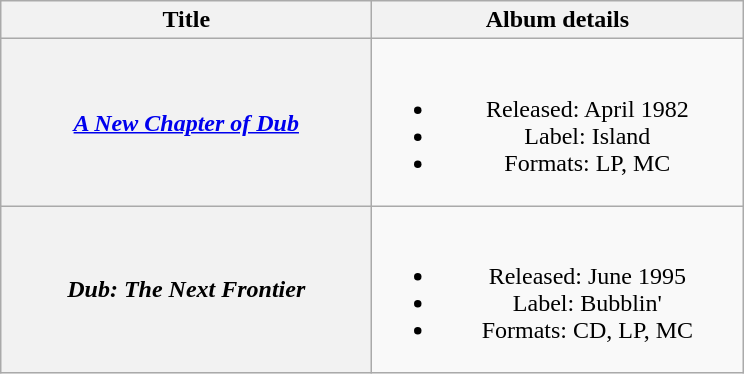<table class="wikitable plainrowheaders" style="text-align:center;">
<tr>
<th scope="col" style="width:15em;">Title</th>
<th scope="col" style="width:15em;">Album details</th>
</tr>
<tr>
<th scope="row"><em><a href='#'>A New Chapter of Dub</a></em></th>
<td><br><ul><li>Released: April 1982</li><li>Label: Island</li><li>Formats: LP, MC</li></ul></td>
</tr>
<tr>
<th scope="row"><em>Dub: The Next Frontier</em></th>
<td><br><ul><li>Released: June 1995</li><li>Label: Bubblin'</li><li>Formats: CD, LP, MC</li></ul></td>
</tr>
</table>
